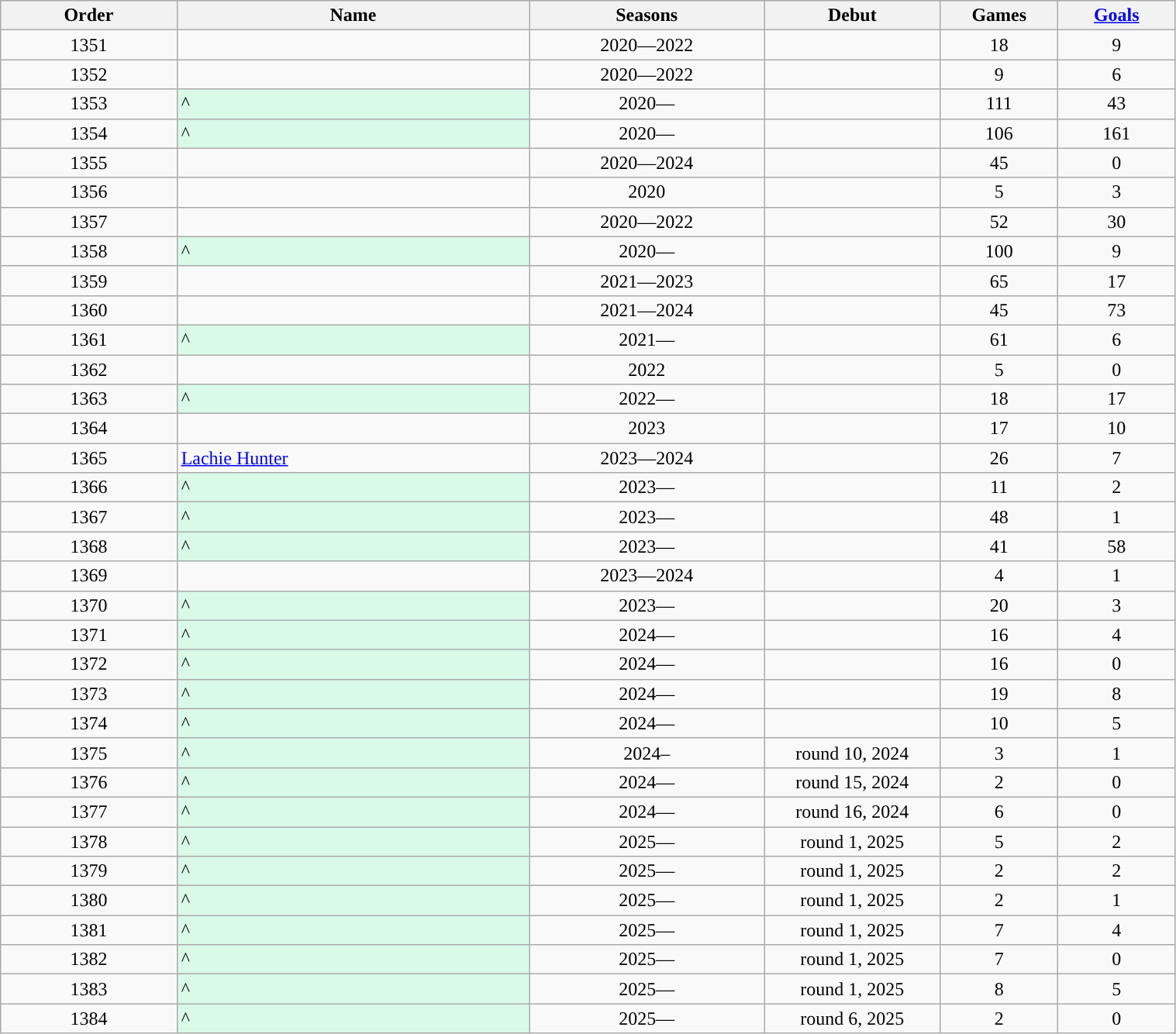<table class="wikitable sortable" style="text-align:center; width:80%;">
<tr>
<th style="width=10%">Order</th>
<th style="width:30%">Name</th>
<th style="width:20%">Seasons</th>
<th style="width:15%">Debut</th>
<th style="width:10%">Games</th>
<th style="width:10%"><a href='#'>Goals</a></th>
</tr>
<tr>
<td>1351</td>
<td style="text-align:left"></td>
<td>2020—2022</td>
<td></td>
<td>18</td>
<td>9</td>
</tr>
<tr>
<td>1352</td>
<td style="text-align:left"></td>
<td>2020—2022</td>
<td></td>
<td>9</td>
<td>6</td>
</tr>
<tr>
<td>1353</td>
<td style="text-align:left; background:#d9f9e9">^</td>
<td>2020—</td>
<td></td>
<td>111</td>
<td>43</td>
</tr>
<tr>
<td>1354</td>
<td style="text-align:left; background:#d9f9e9">^</td>
<td>2020—</td>
<td></td>
<td>106</td>
<td>161</td>
</tr>
<tr>
<td>1355</td>
<td style="text-align:left"></td>
<td>2020—2024</td>
<td></td>
<td>45</td>
<td>0</td>
</tr>
<tr>
<td>1356</td>
<td style="text-align:left"></td>
<td>2020</td>
<td></td>
<td>5</td>
<td>3</td>
</tr>
<tr>
<td>1357</td>
<td style="text-align:left"></td>
<td>2020—2022</td>
<td></td>
<td>52</td>
<td>30</td>
</tr>
<tr>
<td>1358</td>
<td style="text-align:left; background:#d9f9e9">^</td>
<td>2020—</td>
<td></td>
<td>100</td>
<td>9</td>
</tr>
<tr>
<td>1359</td>
<td style="text-align:left"></td>
<td>2021—2023</td>
<td></td>
<td>65</td>
<td>17</td>
</tr>
<tr>
<td>1360</td>
<td style="text-align:left"></td>
<td>2021—2024</td>
<td></td>
<td>45</td>
<td>73</td>
</tr>
<tr>
<td>1361</td>
<td style="text-align:left; background:#d9f9e9">^</td>
<td>2021—</td>
<td></td>
<td>61</td>
<td>6</td>
</tr>
<tr>
<td>1362</td>
<td style="text-align:left"></td>
<td>2022</td>
<td></td>
<td>5</td>
<td>0</td>
</tr>
<tr>
<td>1363</td>
<td style="text-align:left; background:#d9f9e9">^</td>
<td>2022—</td>
<td></td>
<td>18</td>
<td>17</td>
</tr>
<tr>
<td>1364</td>
<td style="text-align:left"></td>
<td>2023</td>
<td></td>
<td>17</td>
<td>10</td>
</tr>
<tr>
<td>1365</td>
<td style="text-align:left"><a href='#'>Lachie Hunter</a></td>
<td>2023—2024</td>
<td></td>
<td>26</td>
<td>7</td>
</tr>
<tr>
<td>1366</td>
<td style="text-align:left; background:#d9f9e9">^</td>
<td>2023—</td>
<td></td>
<td>11</td>
<td>2</td>
</tr>
<tr>
<td>1367</td>
<td style="text-align:left; background:#d9f9e9">^</td>
<td>2023—</td>
<td></td>
<td>48</td>
<td>1</td>
</tr>
<tr>
<td>1368</td>
<td style="text-align:left; background:#d9f9e9">^</td>
<td>2023—</td>
<td></td>
<td>41</td>
<td>58</td>
</tr>
<tr>
<td>1369</td>
<td style="text-align:left"></td>
<td>2023—2024</td>
<td></td>
<td>4</td>
<td>1</td>
</tr>
<tr>
<td>1370</td>
<td style="text-align:left; background:#d9f9e9">^</td>
<td>2023—</td>
<td></td>
<td>20</td>
<td>3</td>
</tr>
<tr>
<td>1371</td>
<td style="text-align:left; background:#d9f9e9">^</td>
<td>2024—</td>
<td></td>
<td>16</td>
<td>4</td>
</tr>
<tr>
<td>1372</td>
<td style="text-align:left; background:#d9f9e9">^</td>
<td>2024—</td>
<td></td>
<td>16</td>
<td>0</td>
</tr>
<tr>
<td>1373</td>
<td style="text-align:left; background:#d9f9e9">^</td>
<td>2024—</td>
<td></td>
<td>19</td>
<td>8</td>
</tr>
<tr>
<td>1374</td>
<td style="text-align:left; background:#d9f9e9">^</td>
<td>2024—</td>
<td></td>
<td>10</td>
<td>5</td>
</tr>
<tr>
<td>1375</td>
<td style="text-align:left; background:#d9f9e9">^</td>
<td>2024–</td>
<td>round 10, 2024</td>
<td>3</td>
<td>1</td>
</tr>
<tr>
<td>1376</td>
<td style="text-align:left; background:#d9f9e9">^</td>
<td>2024—</td>
<td>round 15, 2024</td>
<td>2</td>
<td>0</td>
</tr>
<tr>
<td>1377</td>
<td style="text-align:left; background:#d9f9e9">^</td>
<td>2024—</td>
<td>round 16, 2024</td>
<td>6</td>
<td>0</td>
</tr>
<tr>
<td>1378</td>
<td style="text-align:left; background:#d9f9e9">^</td>
<td>2025—</td>
<td>round 1, 2025</td>
<td>5</td>
<td>2</td>
</tr>
<tr>
<td>1379</td>
<td style="text-align:left; background:#d9f9e9">^</td>
<td>2025—</td>
<td>round 1, 2025</td>
<td>2</td>
<td>2</td>
</tr>
<tr>
<td>1380</td>
<td style="text-align:left; background:#d9f9e9">^</td>
<td>2025—</td>
<td>round 1, 2025</td>
<td>2</td>
<td>1</td>
</tr>
<tr>
<td>1381</td>
<td style="text-align:left; background:#d9f9e9">^</td>
<td>2025—</td>
<td>round 1, 2025</td>
<td>7</td>
<td>4</td>
</tr>
<tr>
<td>1382</td>
<td style="text-align:left; background:#d9f9e9">^</td>
<td>2025—</td>
<td>round 1, 2025</td>
<td>7</td>
<td>0</td>
</tr>
<tr>
<td>1383</td>
<td style="text-align:left; background:#d9f9e9">^</td>
<td>2025—</td>
<td>round 1, 2025</td>
<td>8</td>
<td>5</td>
</tr>
<tr>
<td>1384</td>
<td style="text-align:left; background:#d9f9e9">^</td>
<td>2025—</td>
<td>round 6, 2025</td>
<td>2</td>
<td>0</td>
</tr>
</table>
